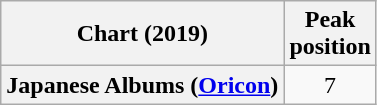<table class="wikitable plainrowheaders" style="text-align:center;">
<tr>
<th scope="col">Chart (2019)</th>
<th scope="col">Peak<br>position</th>
</tr>
<tr>
<th scope="row">Japanese Albums (<a href='#'>Oricon</a>)</th>
<td>7</td>
</tr>
</table>
